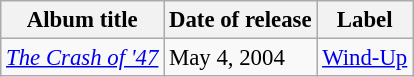<table class="wikitable" style="font-size: 95%;">
<tr>
<th>Album title</th>
<th>Date of release</th>
<th>Label</th>
</tr>
<tr>
<td><em><a href='#'>The Crash of '47</a></em></td>
<td>May 4, 2004</td>
<td><a href='#'>Wind-Up</a></td>
</tr>
</table>
